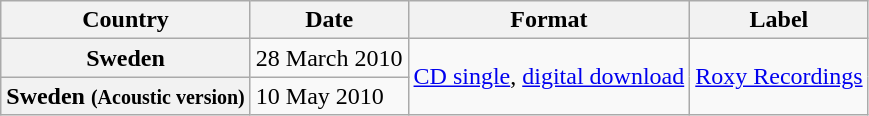<table class="wikitable plainrowheaders">
<tr>
<th scope="col">Country</th>
<th scope="col">Date</th>
<th scope="col">Format</th>
<th scope="col">Label</th>
</tr>
<tr>
<th scope="row">Sweden</th>
<td>28 March 2010</td>
<td rowspan="2"><a href='#'>CD single</a>, <a href='#'>digital download</a></td>
<td rowspan="2"><a href='#'>Roxy Recordings</a></td>
</tr>
<tr>
<th scope="row">Sweden <small>(Acoustic version)</small></th>
<td>10 May 2010</td>
</tr>
</table>
